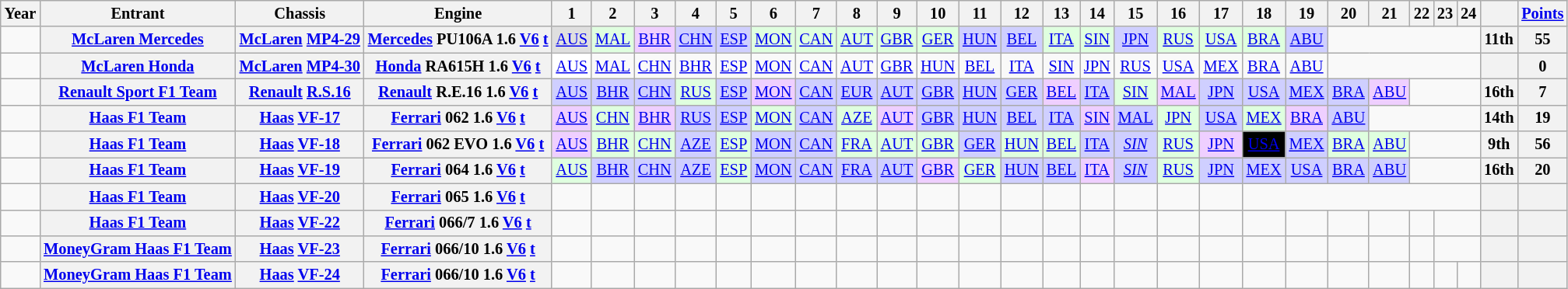<table class="wikitable" style="text-align:center; font-size:85%">
<tr>
<th>Year</th>
<th>Entrant</th>
<th>Chassis</th>
<th>Engine</th>
<th>1</th>
<th>2</th>
<th>3</th>
<th>4</th>
<th>5</th>
<th>6</th>
<th>7</th>
<th>8</th>
<th>9</th>
<th>10</th>
<th>11</th>
<th>12</th>
<th>13</th>
<th>14</th>
<th>15</th>
<th>16</th>
<th>17</th>
<th>18</th>
<th>19</th>
<th>20</th>
<th>21</th>
<th>22</th>
<th>23</th>
<th>24</th>
<th></th>
<th><a href='#'>Points</a></th>
</tr>
<tr>
<td></td>
<th nowrap><a href='#'>McLaren Mercedes</a></th>
<th nowrap><a href='#'>McLaren</a> <a href='#'>MP4-29</a></th>
<th nowrap><a href='#'>Mercedes</a> PU106A 1.6 <a href='#'>V6</a> <a href='#'>t</a></th>
<td style="background:#DFDFDF;"><a href='#'>AUS</a><br></td>
<td style="background:#DFFFDF;"><a href='#'>MAL</a><br></td>
<td style="background:#EFCFFF;"><a href='#'>BHR</a><br></td>
<td style="background:#CFCFFF;"><a href='#'>CHN</a><br></td>
<td style="background:#CFCFFF;"><a href='#'>ESP</a><br></td>
<td style="background:#DFFFDF;"><a href='#'>MON</a><br></td>
<td style="background:#DFFFDF;"><a href='#'>CAN</a><br></td>
<td style="background:#DFFFDF;"><a href='#'>AUT</a><br></td>
<td style="background:#DFFFDF;"><a href='#'>GBR</a><br></td>
<td style="background:#DFFFDF;"><a href='#'>GER</a><br></td>
<td style="background:#CFCFFF;"><a href='#'>HUN</a><br></td>
<td style="background:#CFCFFF;"><a href='#'>BEL</a><br></td>
<td style="background:#DFFFDF;"><a href='#'>ITA</a><br></td>
<td style="background:#DFFFDF;"><a href='#'>SIN</a><br></td>
<td style="background:#CFCFFF;"><a href='#'>JPN</a><br></td>
<td style="background:#DFFFDF;"><a href='#'>RUS</a><br></td>
<td style="background:#DFFFDF;"><a href='#'>USA</a><br></td>
<td style="background:#DFFFDF;"><a href='#'>BRA</a><br></td>
<td style="background:#CFCFFF;"><a href='#'>ABU</a><br></td>
<td colspan=5></td>
<th>11th</th>
<th>55</th>
</tr>
<tr>
<td></td>
<th nowrap><a href='#'>McLaren Honda</a></th>
<th nowrap><a href='#'>McLaren</a> <a href='#'>MP4-30</a></th>
<th nowrap><a href='#'>Honda</a> RA615H 1.6 <a href='#'>V6</a> <a href='#'>t</a></th>
<td style="background:#fff;"><a href='#'>AUS</a><br></td>
<td><a href='#'>MAL</a></td>
<td><a href='#'>CHN</a></td>
<td><a href='#'>BHR</a></td>
<td><a href='#'>ESP</a></td>
<td><a href='#'>MON</a></td>
<td><a href='#'>CAN</a></td>
<td><a href='#'>AUT</a></td>
<td><a href='#'>GBR</a></td>
<td><a href='#'>HUN</a></td>
<td><a href='#'>BEL</a></td>
<td><a href='#'>ITA</a></td>
<td><a href='#'>SIN</a></td>
<td><a href='#'>JPN</a></td>
<td><a href='#'>RUS</a></td>
<td><a href='#'>USA</a></td>
<td><a href='#'>MEX</a></td>
<td><a href='#'>BRA</a></td>
<td><a href='#'>ABU</a></td>
<td colspan=5></td>
<th></th>
<th>0</th>
</tr>
<tr>
<td></td>
<th nowrap><a href='#'>Renault Sport F1 Team</a></th>
<th nowrap><a href='#'>Renault</a> <a href='#'>R.S.16</a></th>
<th nowrap><a href='#'>Renault</a> R.E.16 1.6 <a href='#'>V6</a> <a href='#'>t</a></th>
<td style="background:#CFCFFF;"><a href='#'>AUS</a><br></td>
<td style="background:#CFCFFF;"><a href='#'>BHR</a><br></td>
<td style="background:#CFCFFF;"><a href='#'>CHN</a><br></td>
<td style="background:#DFFFDF;"><a href='#'>RUS</a><br></td>
<td style="background:#CFCFFF;"><a href='#'>ESP</a><br></td>
<td style="background:#EFCFFF;"><a href='#'>MON</a><br></td>
<td style="background:#CFCFFF;"><a href='#'>CAN</a><br></td>
<td style="background:#CFCFFF;"><a href='#'>EUR</a><br></td>
<td style="background:#CFCFFF;"><a href='#'>AUT</a><br></td>
<td style="background:#CFCFFF;"><a href='#'>GBR</a><br></td>
<td style="background:#CFCFFF;"><a href='#'>HUN</a><br></td>
<td style="background:#CFCFFF;"><a href='#'>GER</a><br></td>
<td style="background:#EFCFFF;"><a href='#'>BEL</a><br></td>
<td style="background:#CFCFFF;"><a href='#'>ITA</a><br></td>
<td style="background:#DFFFDF;"><a href='#'>SIN</a><br></td>
<td style="background:#EFCFFF;"><a href='#'>MAL</a><br></td>
<td style="background:#CFCFFF;"><a href='#'>JPN</a><br></td>
<td style="background:#CFCFFF;"><a href='#'>USA</a><br></td>
<td style="background:#CFCFFF;"><a href='#'>MEX</a><br></td>
<td style="background:#CFCFFF;"><a href='#'>BRA</a><br></td>
<td style="background:#EFCFFF;"><a href='#'>ABU</a><br></td>
<td colspan=3></td>
<th>16th</th>
<th>7</th>
</tr>
<tr>
<td></td>
<th nowrap><a href='#'>Haas F1 Team</a></th>
<th nowrap><a href='#'>Haas</a> <a href='#'>VF-17</a></th>
<th nowrap><a href='#'>Ferrari</a> 062 1.6 <a href='#'>V6</a> <a href='#'>t</a></th>
<td style="background:#EFCFFF;"><a href='#'>AUS</a><br></td>
<td style="background:#DFFFDF;"><a href='#'>CHN</a><br></td>
<td style="background:#EFCFFF;"><a href='#'>BHR</a><br></td>
<td style="background:#CFCFFF;"><a href='#'>RUS</a><br></td>
<td style="background:#CFCFFF;"><a href='#'>ESP</a><br></td>
<td style="background:#DFFFDF;"><a href='#'>MON</a><br></td>
<td style="background:#CFCFFF;"><a href='#'>CAN</a><br></td>
<td style="background:#DFFFDF;"><a href='#'>AZE</a><br></td>
<td style="background:#EFCFFF;"><a href='#'>AUT</a><br></td>
<td style="background:#CFCFFF;"><a href='#'>GBR</a><br></td>
<td style="background:#CFCFFF;"><a href='#'>HUN</a><br></td>
<td style="background:#CFCFFF;"><a href='#'>BEL</a><br></td>
<td style="background:#CFCFFF;"><a href='#'>ITA</a><br></td>
<td style="background:#EFCFFF;"><a href='#'>SIN</a><br></td>
<td style="background:#CFCFFF;"><a href='#'>MAL</a><br></td>
<td style="background:#DFFFDF;"><a href='#'>JPN</a><br></td>
<td style="background:#CFCFFF;"><a href='#'>USA</a><br></td>
<td style="background:#DFFFDF;"><a href='#'>MEX</a><br></td>
<td style="background:#EFCFFF;"><a href='#'>BRA</a><br></td>
<td style="background:#CFCFFF;"><a href='#'>ABU</a><br></td>
<td colspan=4></td>
<th>14th</th>
<th>19</th>
</tr>
<tr>
<td></td>
<th nowrap><a href='#'>Haas F1 Team</a></th>
<th nowrap><a href='#'>Haas</a> <a href='#'>VF-18</a></th>
<th nowrap><a href='#'>Ferrari</a> 062 EVO 1.6 <a href='#'>V6</a> <a href='#'>t</a></th>
<td style="background:#EFCFFF;"><a href='#'>AUS</a><br></td>
<td style="background:#DFFFDF;"><a href='#'>BHR</a><br></td>
<td style="background:#DFFFDF;"><a href='#'>CHN</a><br></td>
<td style="background:#CFCFFF;"><a href='#'>AZE</a><br></td>
<td style="background:#DFFFDF;"><a href='#'>ESP</a><br></td>
<td style="background:#CFCFFF;"><a href='#'>MON</a><br></td>
<td style="background:#CFCFFF;"><a href='#'>CAN</a><br></td>
<td style="background:#DFFFDF;"><a href='#'>FRA</a><br></td>
<td style="background:#DFFFDF;"><a href='#'>AUT</a><br></td>
<td style="background:#DFFFDF;"><a href='#'>GBR</a><br></td>
<td style="background:#CFCFFF;"><a href='#'>GER</a><br></td>
<td style="background:#DFFFDF;"><a href='#'>HUN</a><br></td>
<td style="background:#DFFFDF;"><a href='#'>BEL</a><br></td>
<td style="background:#CFCFFF;"><a href='#'>ITA</a><br></td>
<td style="background:#CFCFFF;"><em><a href='#'>SIN</a></em><br></td>
<td style="background:#DFFFDF;"><a href='#'>RUS</a><br></td>
<td style="background:#EFCFFF;"><a href='#'>JPN</a><br></td>
<td style="background:#000; color:white;"><a href='#'><span>USA</span></a><br></td>
<td style="background:#CFCFFF;"><a href='#'>MEX</a><br></td>
<td style="background:#DFFFDF;"><a href='#'>BRA</a><br></td>
<td style="background:#DFFFDF;"><a href='#'>ABU</a><br></td>
<td colspan=3></td>
<th>9th</th>
<th>56</th>
</tr>
<tr>
<td></td>
<th nowrap><a href='#'>Haas F1 Team</a></th>
<th nowrap><a href='#'>Haas</a> <a href='#'>VF-19</a></th>
<th nowrap><a href='#'>Ferrari</a> 064 1.6 <a href='#'>V6</a> <a href='#'>t</a></th>
<td style="background:#DFFFDF;"><a href='#'>AUS</a><br></td>
<td style="background:#CFCFFF;"><a href='#'>BHR</a><br></td>
<td style="background:#CFCFFF;"><a href='#'>CHN</a><br></td>
<td style="background:#CFCFFF;"><a href='#'>AZE</a><br></td>
<td style="background:#DFFFDF;"><a href='#'>ESP</a><br></td>
<td style="background:#CFCFFF;"><a href='#'>MON</a><br></td>
<td style="background:#CFCFFF;"><a href='#'>CAN</a><br></td>
<td style="background:#CFCFFF;"><a href='#'>FRA</a><br></td>
<td style="background:#CFCFFF;"><a href='#'>AUT</a><br></td>
<td style="background:#EFCFFF;"><a href='#'>GBR</a><br></td>
<td style="background:#DFFFDF;"><a href='#'>GER</a><br></td>
<td style="background:#CFCFFF;"><a href='#'>HUN</a><br></td>
<td style="background:#CFCFFF;"><a href='#'>BEL</a><br></td>
<td style="background:#EFCFFF;"><a href='#'>ITA</a><br></td>
<td style="background:#CFCFFF;"><em><a href='#'>SIN</a></em><br></td>
<td style="background:#DFFFDF;"><a href='#'>RUS</a><br></td>
<td style="background:#CFCFFF;"><a href='#'>JPN</a><br></td>
<td style="background:#CFCFFF;"><a href='#'>MEX</a><br></td>
<td style="background:#CFCFFF;"><a href='#'>USA</a><br></td>
<td style="background:#CFCFFF;"><a href='#'>BRA</a><br></td>
<td style="background:#CFCFFF;"><a href='#'>ABU</a><br></td>
<td colspan=3></td>
<th>16th</th>
<th>20</th>
</tr>
<tr>
<td></td>
<th nowrap><a href='#'>Haas F1 Team</a></th>
<th nowrap><a href='#'>Haas</a> <a href='#'>VF-20</a></th>
<th nowrap><a href='#'>Ferrari</a> 065 1.6 <a href='#'>V6</a> <a href='#'>t</a></th>
<td></td>
<td></td>
<td></td>
<td></td>
<td></td>
<td></td>
<td></td>
<td></td>
<td></td>
<td></td>
<td></td>
<td></td>
<td></td>
<td></td>
<td></td>
<td></td>
<td></td>
<td colspan=7></td>
<th></th>
<th></th>
</tr>
<tr>
<td id=2022R></td>
<th nowrap><a href='#'>Haas F1 Team</a></th>
<th nowrap><a href='#'>Haas</a> <a href='#'>VF-22</a></th>
<th nowrap><a href='#'>Ferrari</a> 066/7 1.6 <a href='#'>V6</a> <a href='#'>t</a></th>
<td></td>
<td></td>
<td></td>
<td></td>
<td></td>
<td></td>
<td></td>
<td></td>
<td></td>
<td></td>
<td></td>
<td></td>
<td></td>
<td></td>
<td></td>
<td></td>
<td></td>
<td></td>
<td></td>
<td></td>
<td></td>
<td></td>
<td colspan=2></td>
<th></th>
<th></th>
</tr>
<tr>
<td id=2023R></td>
<th nowrap><a href='#'>MoneyGram Haas F1 Team</a></th>
<th nowrap><a href='#'>Haas</a> <a href='#'>VF-23</a></th>
<th nowrap><a href='#'>Ferrari</a> 066/10 1.6 <a href='#'>V6</a> <a href='#'>t</a></th>
<td></td>
<td></td>
<td></td>
<td></td>
<td></td>
<td></td>
<td></td>
<td></td>
<td></td>
<td></td>
<td></td>
<td></td>
<td></td>
<td></td>
<td></td>
<td></td>
<td></td>
<td></td>
<td></td>
<td></td>
<td></td>
<td></td>
<td colspan=2></td>
<th></th>
<th></th>
</tr>
<tr>
<td id=2024R></td>
<th nowrap><a href='#'>MoneyGram Haas F1 Team</a></th>
<th nowrap><a href='#'>Haas</a> <a href='#'>VF-24</a></th>
<th nowrap><a href='#'>Ferrari</a> 066/10 1.6 <a href='#'>V6</a> <a href='#'>t</a></th>
<td></td>
<td></td>
<td></td>
<td></td>
<td></td>
<td></td>
<td></td>
<td></td>
<td></td>
<td></td>
<td></td>
<td></td>
<td></td>
<td></td>
<td></td>
<td></td>
<td></td>
<td></td>
<td></td>
<td></td>
<td></td>
<td></td>
<td></td>
<td></td>
<th></th>
<th></th>
</tr>
</table>
